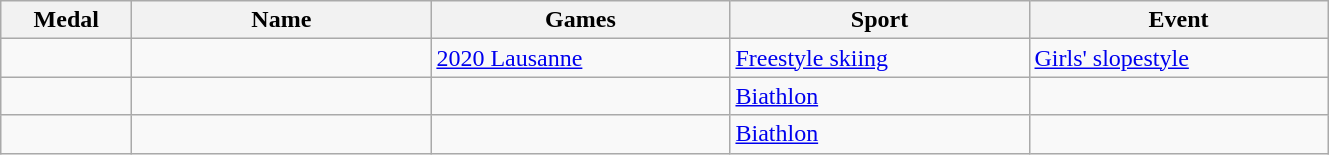<table class="wikitable sortable">
<tr>
<th style="width:5em">Medal</th>
<th style="width:12em">Name</th>
<th style="width:12em">Games</th>
<th style="width:12em">Sport</th>
<th style="width:12em">Event</th>
</tr>
<tr>
<td></td>
<td></td>
<td> <a href='#'>2020 Lausanne</a></td>
<td> <a href='#'>Freestyle skiing</a></td>
<td><a href='#'>Girls' slopestyle</a></td>
</tr>
<tr>
<td></td>
<td></td>
<td></td>
<td> <a href='#'>Biathlon</a></td>
<td></td>
</tr>
<tr>
<td></td>
<td></td>
<td></td>
<td> <a href='#'>Biathlon</a></td>
<td></td>
</tr>
</table>
